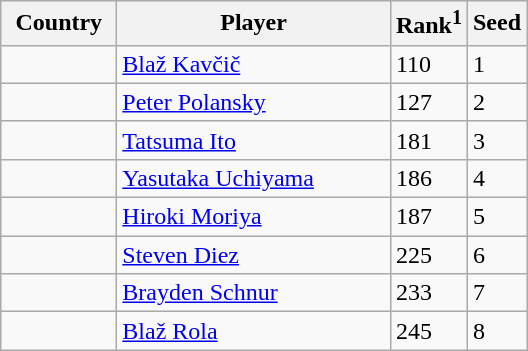<table class="sortable wikitable">
<tr>
<th style="width:70px;">Country</th>
<th style="width:175px;">Player</th>
<th>Rank<sup>1</sup></th>
<th>Seed</th>
</tr>
<tr>
<td></td>
<td><a href='#'>Blaž Kavčič</a></td>
<td>110</td>
<td>1</td>
</tr>
<tr>
<td></td>
<td><a href='#'>Peter Polansky</a></td>
<td>127</td>
<td>2</td>
</tr>
<tr>
<td></td>
<td><a href='#'>Tatsuma Ito</a></td>
<td>181</td>
<td>3</td>
</tr>
<tr>
<td></td>
<td><a href='#'>Yasutaka Uchiyama</a></td>
<td>186</td>
<td>4</td>
</tr>
<tr>
<td></td>
<td><a href='#'>Hiroki Moriya</a></td>
<td>187</td>
<td>5</td>
</tr>
<tr>
<td></td>
<td><a href='#'>Steven Diez</a></td>
<td>225</td>
<td>6</td>
</tr>
<tr>
<td></td>
<td><a href='#'>Brayden Schnur</a></td>
<td>233</td>
<td>7</td>
</tr>
<tr>
<td></td>
<td><a href='#'>Blaž Rola</a></td>
<td>245</td>
<td>8</td>
</tr>
</table>
